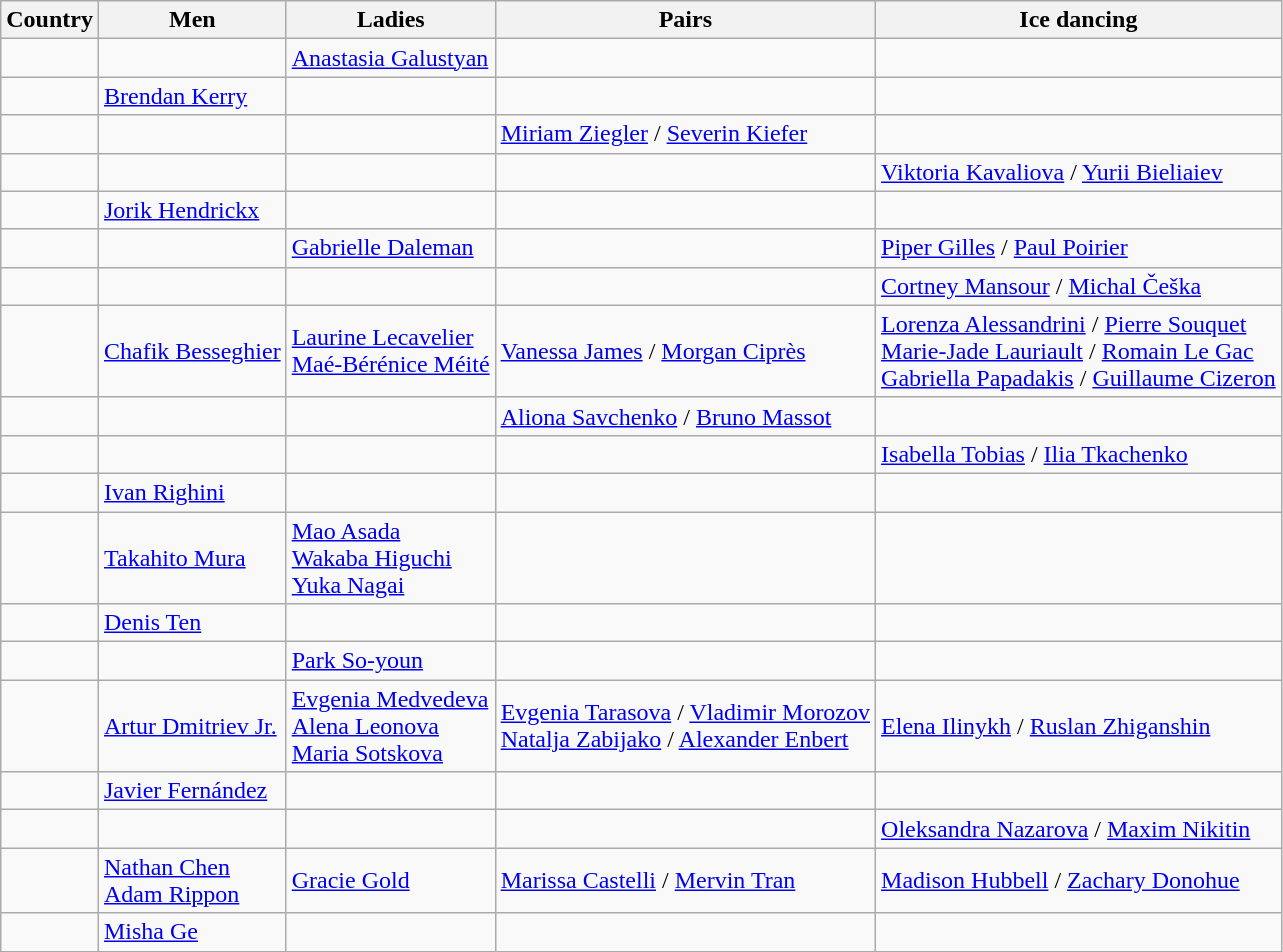<table class="wikitable">
<tr>
<th>Country</th>
<th>Men</th>
<th>Ladies</th>
<th>Pairs</th>
<th>Ice dancing</th>
</tr>
<tr>
<td></td>
<td></td>
<td><a href='#'>Anastasia Galustyan</a></td>
<td></td>
<td></td>
</tr>
<tr>
<td></td>
<td><a href='#'>Brendan Kerry</a></td>
<td></td>
<td></td>
<td></td>
</tr>
<tr>
<td></td>
<td></td>
<td></td>
<td><a href='#'>Miriam Ziegler</a> / <a href='#'>Severin Kiefer</a></td>
<td></td>
</tr>
<tr>
<td></td>
<td></td>
<td></td>
<td></td>
<td><a href='#'>Viktoria Kavaliova</a> / <a href='#'>Yurii Bieliaiev</a></td>
</tr>
<tr>
<td></td>
<td><a href='#'>Jorik Hendrickx</a></td>
<td></td>
<td></td>
<td></td>
</tr>
<tr>
<td></td>
<td></td>
<td><a href='#'>Gabrielle Daleman</a></td>
<td></td>
<td><a href='#'>Piper Gilles</a> / <a href='#'>Paul Poirier</a></td>
</tr>
<tr>
<td></td>
<td></td>
<td></td>
<td></td>
<td><a href='#'>Cortney Mansour</a> / <a href='#'>Michal Češka</a></td>
</tr>
<tr>
<td></td>
<td><a href='#'>Chafik Besseghier</a></td>
<td><a href='#'>Laurine Lecavelier</a> <br> <a href='#'>Maé-Bérénice Méité</a></td>
<td><a href='#'>Vanessa James</a> / <a href='#'>Morgan Ciprès</a></td>
<td><a href='#'>Lorenza Alessandrini</a> / <a href='#'>Pierre Souquet</a> <br> <a href='#'>Marie-Jade Lauriault</a> / <a href='#'>Romain Le Gac</a> <br> <a href='#'>Gabriella Papadakis</a> / <a href='#'>Guillaume Cizeron</a></td>
</tr>
<tr>
<td></td>
<td></td>
<td></td>
<td><a href='#'>Aliona Savchenko</a> / <a href='#'>Bruno Massot</a></td>
<td></td>
</tr>
<tr>
<td></td>
<td></td>
<td></td>
<td></td>
<td><a href='#'>Isabella Tobias</a> / <a href='#'>Ilia Tkachenko</a></td>
</tr>
<tr>
<td></td>
<td><a href='#'>Ivan Righini</a></td>
<td></td>
<td></td>
<td></td>
</tr>
<tr>
<td></td>
<td><a href='#'>Takahito Mura</a></td>
<td><a href='#'>Mao Asada</a> <br> <a href='#'>Wakaba Higuchi</a> <br> <a href='#'>Yuka Nagai</a></td>
<td></td>
<td></td>
</tr>
<tr>
<td></td>
<td><a href='#'>Denis Ten</a></td>
<td></td>
<td></td>
<td></td>
</tr>
<tr>
<td></td>
<td></td>
<td><a href='#'>Park So-youn</a></td>
<td></td>
<td></td>
</tr>
<tr>
<td></td>
<td><a href='#'>Artur Dmitriev Jr.</a></td>
<td><a href='#'>Evgenia Medvedeva</a> <br> <a href='#'>Alena Leonova</a> <br> <a href='#'>Maria Sotskova</a></td>
<td><a href='#'>Evgenia Tarasova</a> / <a href='#'>Vladimir Morozov</a> <br> <a href='#'>Natalja Zabijako</a> / <a href='#'>Alexander Enbert</a></td>
<td><a href='#'>Elena Ilinykh</a> / <a href='#'>Ruslan Zhiganshin</a></td>
</tr>
<tr>
<td></td>
<td><a href='#'>Javier Fernández</a></td>
<td></td>
<td></td>
<td></td>
</tr>
<tr>
<td></td>
<td></td>
<td></td>
<td></td>
<td><a href='#'>Oleksandra Nazarova</a> / <a href='#'>Maxim Nikitin</a></td>
</tr>
<tr>
<td></td>
<td><a href='#'>Nathan Chen</a> <br> <a href='#'>Adam Rippon</a></td>
<td><a href='#'>Gracie Gold</a></td>
<td><a href='#'>Marissa Castelli</a> / <a href='#'>Mervin Tran</a></td>
<td><a href='#'>Madison Hubbell</a> / <a href='#'>Zachary Donohue</a></td>
</tr>
<tr>
<td></td>
<td><a href='#'>Misha Ge</a></td>
<td></td>
<td></td>
<td></td>
</tr>
</table>
